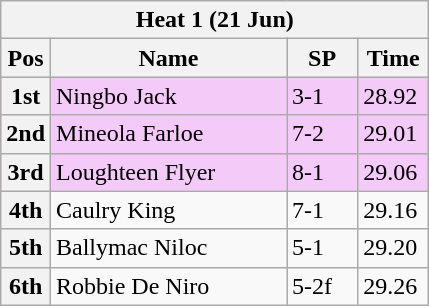<table class="wikitable">
<tr>
<th colspan="6">Heat 1 (21 Jun)</th>
</tr>
<tr>
<th width=20>Pos</th>
<th width=150>Name</th>
<th width=40>SP</th>
<th width=40>Time</th>
</tr>
<tr style="background: #f4caf9;">
<th>1st</th>
<td>Ningbo Jack</td>
<td>3-1</td>
<td>28.92</td>
</tr>
<tr style="background: #f4caf9;">
<th>2nd</th>
<td>Mineola Farloe</td>
<td>7-2</td>
<td>29.01</td>
</tr>
<tr style="background: #f4caf9;">
<th>3rd</th>
<td>Loughteen Flyer</td>
<td>8-1</td>
<td>29.06</td>
</tr>
<tr>
<th>4th</th>
<td>Caulry King</td>
<td>7-1</td>
<td>29.16</td>
</tr>
<tr>
<th>5th</th>
<td>Ballymac Niloc</td>
<td>5-1</td>
<td>29.20</td>
</tr>
<tr>
<th>6th</th>
<td>Robbie De Niro</td>
<td>5-2f</td>
<td>29.26</td>
</tr>
</table>
